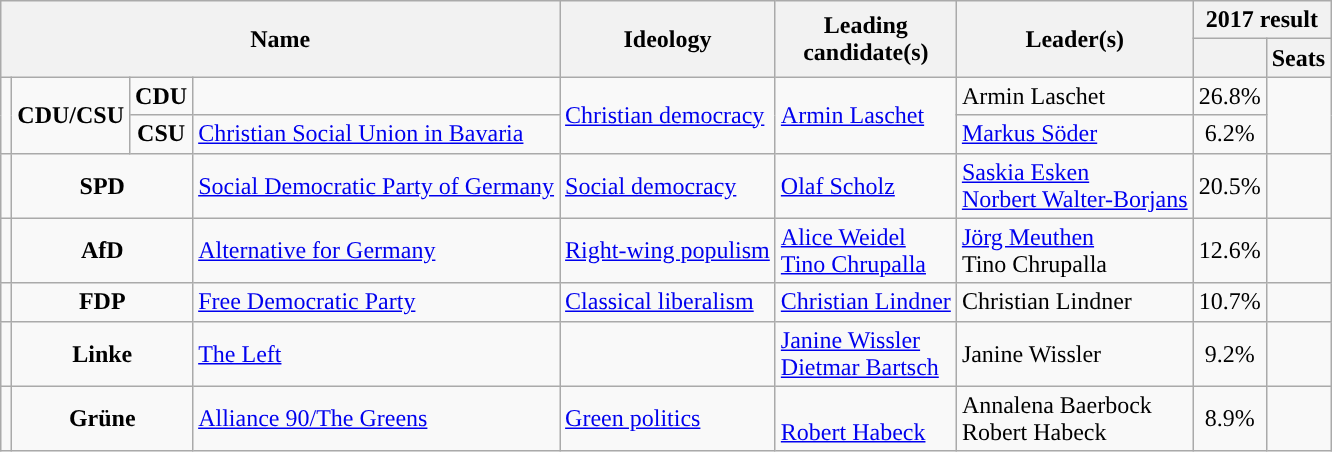<table class="wikitable">
<tr>
<th colspan="4" rowspan="2">Name</th>
<th rowspan="2">Ideology</th>
<th rowspan="2">Leading<br>candidate(s)</th>
<th rowspan="2">Leader(s)</th>
<th colspan="2">2017 result</th>
</tr>
<tr>
<th></th>
<th>Seats</th>
</tr>
<tr>
<td rowspan="2" style="background:"></td>
<td rowspan="2" style="text-align:center;"><strong>CDU/CSU</strong></td>
<td style="text-align:center;"><strong>CDU</strong></td>
<td></td>
<td rowspan="2"><a href='#'>Christian democracy</a></td>
<td rowspan="2"><a href='#'>Armin Laschet</a></td>
<td>Armin Laschet</td>
<td style="text-align:center;">26.8%</td>
<td rowspan="2"></td>
</tr>
<tr>
<td style="text-align:center;"><strong>CSU</strong></td>
<td><a href='#'>Christian Social Union in Bavaria</a><br></td>
<td><a href='#'>Markus Söder</a></td>
<td style="text-align:center;">6.2%</td>
</tr>
<tr>
<td style="background:"></td>
<td colspan="2" style="text-align:center;"><strong>SPD</strong></td>
<td><a href='#'>Social Democratic Party of Germany</a><br></td>
<td><a href='#'>Social democracy</a></td>
<td><a href='#'>Olaf Scholz</a></td>
<td><a href='#'>Saskia Esken</a><br><a href='#'>Norbert Walter-Borjans</a></td>
<td style="text-align:center;">20.5%</td>
<td></td>
</tr>
<tr>
<td style="background:"></td>
<td colspan="2" style="text-align:center;"><strong>AfD</strong></td>
<td><a href='#'>Alternative for Germany</a><br></td>
<td><a href='#'>Right-wing populism</a></td>
<td><a href='#'>Alice Weidel</a><br><a href='#'>Tino Chrupalla</a></td>
<td><a href='#'>Jörg Meuthen</a><br>Tino Chrupalla</td>
<td style="text-align:center;">12.6%</td>
<td></td>
</tr>
<tr>
<td style="background:"></td>
<td colspan="2" style="text-align:center;"><strong>FDP</strong></td>
<td><a href='#'>Free Democratic Party</a><br></td>
<td><a href='#'>Classical liberalism</a></td>
<td><a href='#'>Christian Lindner</a></td>
<td>Christian Lindner</td>
<td style="text-align:center;">10.7%</td>
<td></td>
</tr>
<tr>
<td style="background:"></td>
<td colspan="2" style="text-align:center;"><strong>Linke</strong></td>
<td><a href='#'>The Left</a><br></td>
<td></td>
<td><a href='#'>Janine Wissler</a><br><a href='#'>Dietmar Bartsch</a></td>
<td>Janine Wissler<br></td>
<td style="text-align:center;">9.2%</td>
<td></td>
</tr>
<tr>
<td style="background:"></td>
<td colspan="2" style="text-align:center;"><strong>Grüne</strong></td>
<td><a href='#'>Alliance 90/The Greens</a><br></td>
<td><a href='#'>Green politics</a></td>
<td><br><a href='#'>Robert Habeck</a></td>
<td>Annalena Baerbock<br>Robert Habeck</td>
<td style="text-align:center;">8.9%</td>
<td></td>
</tr>
</table>
